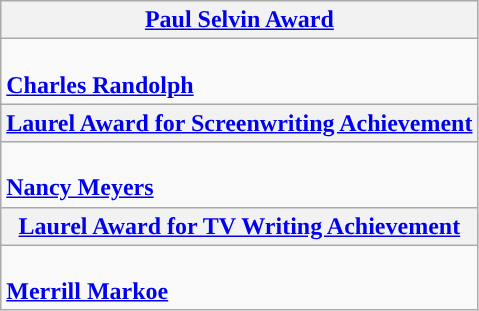<table class=wikitable style="width="100%">
<tr>
<th colspan="2" style="background:"><a href='#'>Paul Selvin Award</a></th>
</tr>
<tr>
<td colspan="2" style="vertical-align:top;"><br><strong><a href='#'>Charles Randolph</a></strong></td>
</tr>
<tr>
<th colspan="2" style="background:"><a href='#'>Laurel Award for Screenwriting Achievement</a></th>
</tr>
<tr>
<td colspan="2" style="vertical-align:top;"><br><strong><a href='#'>Nancy Meyers</a></strong></td>
</tr>
<tr>
<th colspan="2" style="background:"><a href='#'>Laurel Award for TV Writing Achievement</a></th>
</tr>
<tr>
<td colspan="2" style="vertical-align:top;"><br><strong><a href='#'>Merrill Markoe</a></strong></td>
</tr>
</table>
